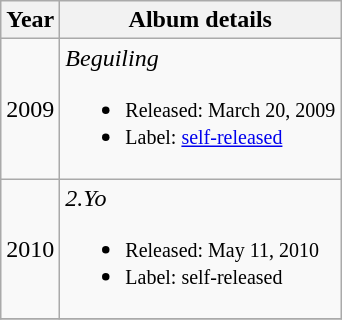<table class="wikitable" style="text-align:center;">
<tr>
<th>Year</th>
<th>Album details</th>
</tr>
<tr>
<td>2009</td>
<td align="left"><em>Beguiling</em><br><ul><li><small>Released: March 20, 2009</small></li><li><small>Label: <a href='#'>self-released</a></small></li></ul></td>
</tr>
<tr>
<td>2010</td>
<td align="left"><em>2.Yo</em><br><ul><li><small>Released: May 11, 2010</small></li><li><small>Label: self-released</small></li></ul></td>
</tr>
<tr>
</tr>
</table>
